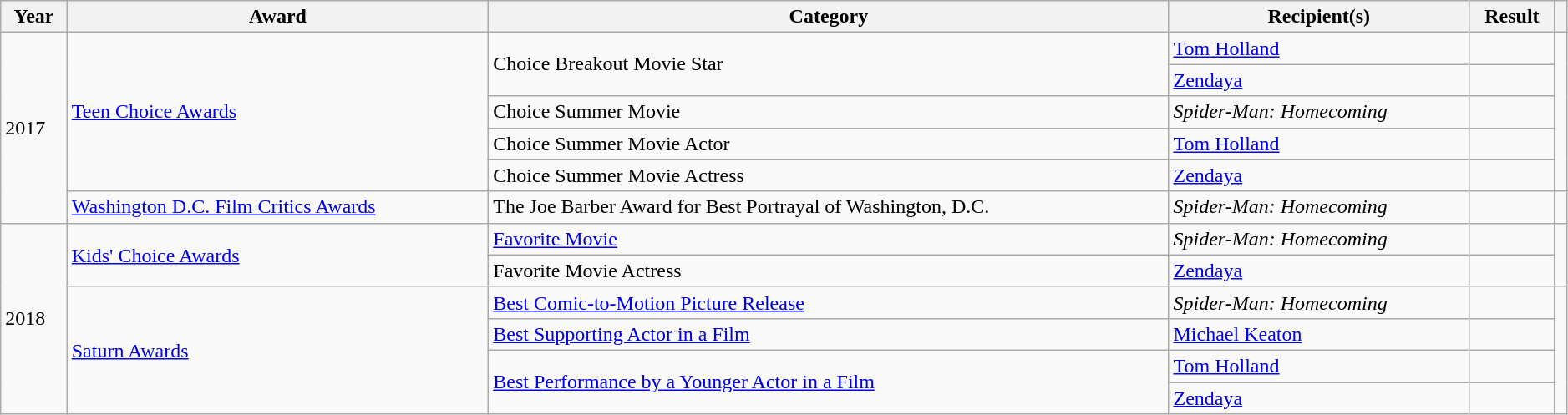<table class="wikitable sortable" style="width: 99%;">
<tr>
<th scope="col">Year</th>
<th scope="col">Award</th>
<th scope="col">Category</th>
<th scope="col">Recipient(s)</th>
<th scope="col">Result</th>
<th scope="col" class="unsortable"></th>
</tr>
<tr>
<td rowspan="6">2017</td>
<td rowspan="5"><a href='#'>Teen Choice Awards</a></td>
<td rowspan="2">Choice Breakout Movie Star</td>
<td><a href='#'>Tom Holland</a></td>
<td></td>
<td rowspan="5" style="text-align:center;"></td>
</tr>
<tr>
<td><a href='#'>Zendaya</a></td>
<td></td>
</tr>
<tr>
<td>Choice Summer Movie</td>
<td><em>Spider-Man: Homecoming</em></td>
<td></td>
</tr>
<tr>
<td>Choice Summer Movie Actor</td>
<td><a href='#'>Tom Holland</a></td>
<td></td>
</tr>
<tr>
<td>Choice Summer Movie Actress</td>
<td><a href='#'>Zendaya</a></td>
<td></td>
</tr>
<tr>
<td><a href='#'>Washington D.C. Film Critics Awards</a></td>
<td>The Joe Barber Award for Best Portrayal of Washington, D.C.</td>
<td><em>Spider-Man: Homecoming</em></td>
<td></td>
<td style="text-align:center;"></td>
</tr>
<tr>
<td rowspan="6">2018</td>
<td rowspan="2"><a href='#'>Kids' Choice Awards</a></td>
<td><a href='#'>Favorite Movie</a></td>
<td><em>Spider-Man: Homecoming</em></td>
<td></td>
<td rowspan="2" style="text-align:center;"></td>
</tr>
<tr>
<td>Favorite Movie Actress</td>
<td><a href='#'>Zendaya</a></td>
<td></td>
</tr>
<tr>
<td rowspan="4"><a href='#'>Saturn Awards</a></td>
<td><a href='#'>Best Comic-to-Motion Picture Release</a></td>
<td><em>Spider-Man: Homecoming</em></td>
<td></td>
<td style="text-align:center;" rowspan="4"><br></td>
</tr>
<tr>
<td><a href='#'>Best Supporting Actor in a Film</a></td>
<td><a href='#'>Michael Keaton</a></td>
<td></td>
</tr>
<tr>
<td rowspan="2"><a href='#'>Best Performance by a Younger Actor in a Film</a></td>
<td><a href='#'>Tom Holland</a></td>
<td></td>
</tr>
<tr>
<td><a href='#'>Zendaya</a></td>
<td></td>
</tr>
</table>
